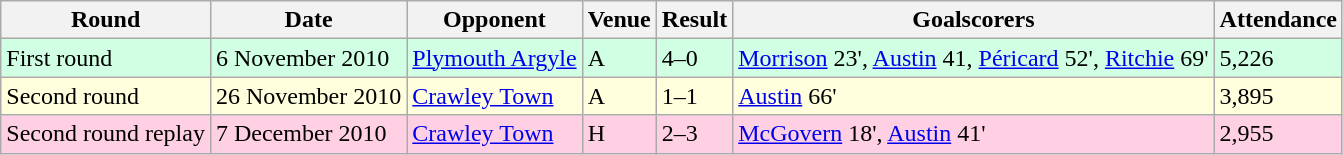<table class="wikitable">
<tr>
<th>Round</th>
<th>Date</th>
<th>Opponent</th>
<th>Venue</th>
<th>Result</th>
<th>Goalscorers</th>
<th>Attendance</th>
</tr>
<tr bgcolor="#d0ffe3">
<td>First round</td>
<td>6 November 2010</td>
<td><a href='#'>Plymouth Argyle</a></td>
<td>A</td>
<td>4–0</td>
<td><a href='#'>Morrison</a> 23', <a href='#'>Austin</a> 41, <a href='#'>Péricard</a> 52', <a href='#'>Ritchie</a> 69'</td>
<td>5,226</td>
</tr>
<tr bgcolor="#ffffdd">
<td>Second round</td>
<td>26 November 2010</td>
<td><a href='#'>Crawley Town</a></td>
<td>A</td>
<td>1–1</td>
<td><a href='#'>Austin</a> 66'</td>
<td>3,895</td>
</tr>
<tr bgcolor="#ffd0e3">
<td>Second round replay</td>
<td>7 December 2010</td>
<td><a href='#'>Crawley Town</a></td>
<td>H</td>
<td>2–3 </td>
<td><a href='#'>McGovern</a> 18', <a href='#'>Austin</a> 41'</td>
<td>2,955</td>
</tr>
</table>
